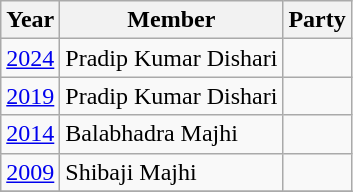<table class="wikitable sortable">
<tr>
<th>Year</th>
<th>Member</th>
<th colspan="2">Party</th>
</tr>
<tr>
<td><a href='#'>2024</a></td>
<td>Pradip Kumar Dishari</td>
<td></td>
</tr>
<tr>
<td><a href='#'>2019</a></td>
<td>Pradip Kumar Dishari</td>
<td></td>
</tr>
<tr>
<td><a href='#'>2014</a></td>
<td>Balabhadra Majhi</td>
<td></td>
</tr>
<tr>
<td><a href='#'>2009</a></td>
<td>Shibaji Majhi</td>
<td></td>
</tr>
<tr>
</tr>
</table>
